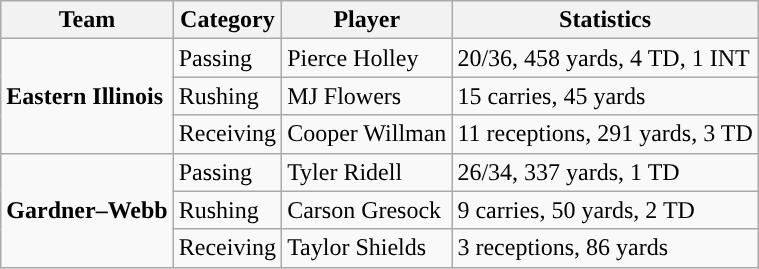<table class="wikitable" style="float: right;">
<tr>
<th>Team</th>
<th>Category</th>
<th>Player</th>
<th>Statistics</th>
</tr>
<tr>
<td rowspan=3><strong>Eastern Illinois</strong></td>
<td>Passing</td>
<td>Pierce Holley</td>
<td>20/36, 458 yards, 4 TD, 1 INT</td>
</tr>
<tr>
<td>Rushing</td>
<td>MJ Flowers</td>
<td>15 carries, 45 yards</td>
</tr>
<tr>
<td>Receiving</td>
<td>Cooper Willman</td>
<td>11 receptions, 291 yards, 3 TD</td>
</tr>
<tr>
<td rowspan=3><strong>Gardner–Webb</strong></td>
<td>Passing</td>
<td>Tyler Ridell</td>
<td>26/34, 337 yards, 1 TD</td>
</tr>
<tr>
<td>Rushing</td>
<td>Carson Gresock</td>
<td>9 carries, 50 yards, 2 TD</td>
</tr>
<tr>
<td>Receiving</td>
<td>Taylor Shields</td>
<td>3 receptions, 86 yards</td>
</tr>
</table>
